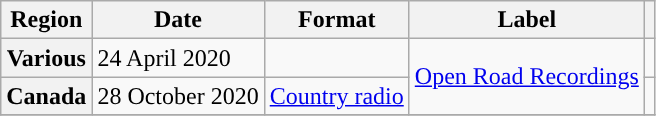<table class="wikitable plainrowheaders">
<tr>
<th>Region</th>
<th>Date</th>
<th>Format</th>
<th>Label</th>
<th></th>
</tr>
<tr>
<th scope="row">Various</th>
<td>24 April 2020</td>
<td></td>
<td rowspan="2'"><a href='#'>Open Road Recordings</a></td>
<td></td>
</tr>
<tr>
<th scope="row">Canada</th>
<td>28 October 2020</td>
<td><a href='#'>Country radio</a></td>
<td></td>
</tr>
<tr>
</tr>
</table>
